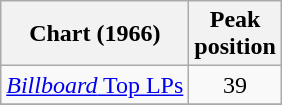<table class="wikitable">
<tr>
<th>Chart (1966)</th>
<th>Peak<br>position</th>
</tr>
<tr>
<td><a href='#'><em>Billboard</em> Top LPs</a></td>
<td align="center">39</td>
</tr>
<tr>
</tr>
</table>
